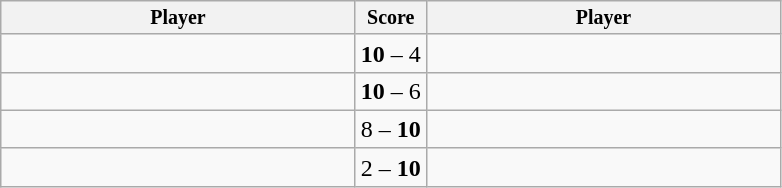<table class="wikitable">
<tr style="font-size:10pt;font-weight:bold">
<th width=230>Player</th>
<th>Score</th>
<th width=230>Player</th>
</tr>
<tr>
<td></td>
<td align=center><strong>10</strong> – 4</td>
<td></td>
</tr>
<tr>
<td></td>
<td align=center><strong>10</strong> – 6</td>
<td></td>
</tr>
<tr>
<td></td>
<td align=center>8 – <strong>10</strong></td>
<td></td>
</tr>
<tr>
<td></td>
<td align=center>2 – <strong>10</strong></td>
<td></td>
</tr>
</table>
